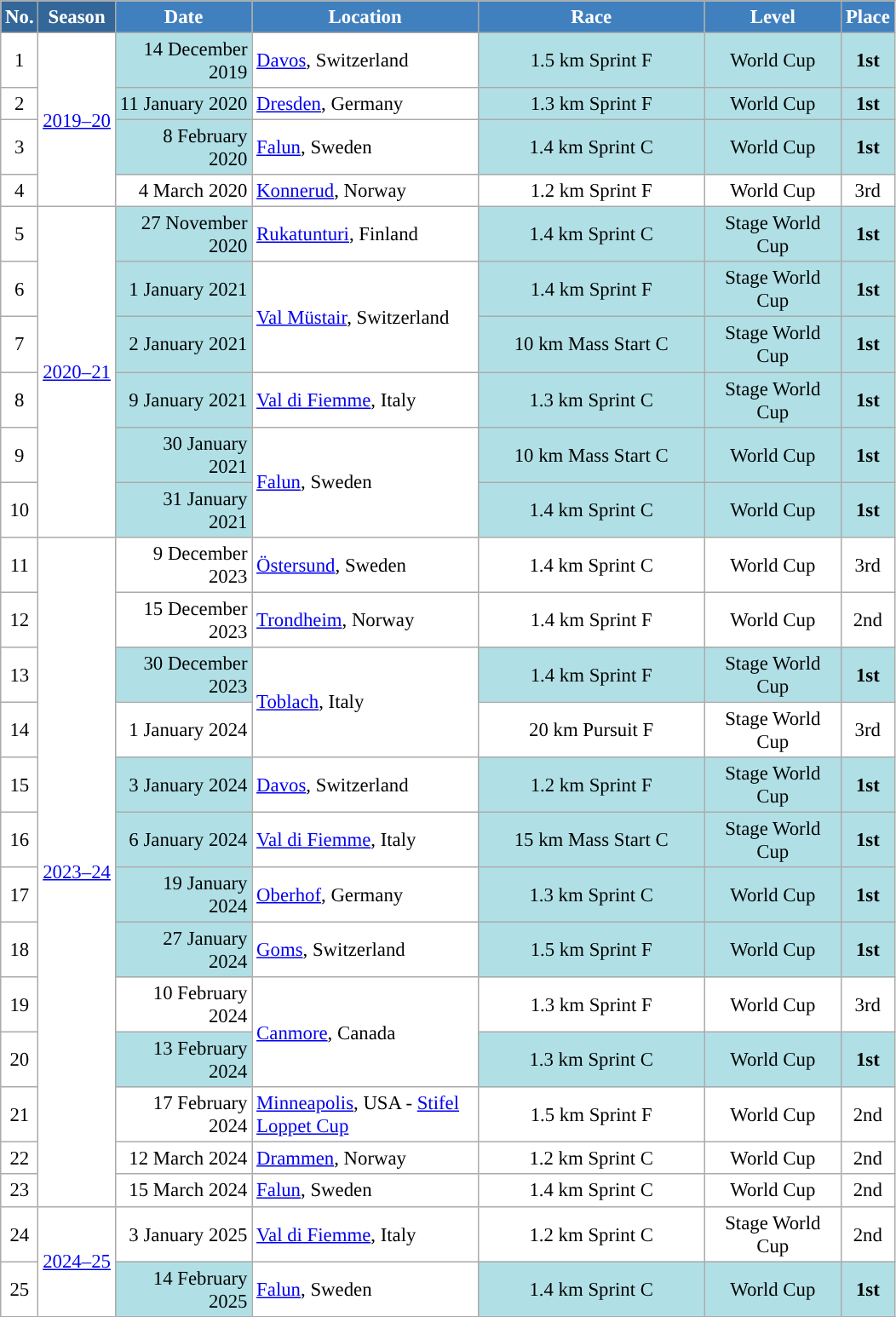<table class="wikitable sortable" style="font-size:95%; text-align:center; border:grey solid 1px; border-collapse:collapse; background:#ffffff;">
<tr style="background:#efefef;">
<th style="background-color:#369; color:white;">No.</th>
<th style="background-color:#369; color:white;">Season</th>
<th style="background-color:#4180be; color:white; width:100px;">Date</th>
<th style="background-color:#4180be; color:white; width:170px;">Location</th>
<th style="background-color:#4180be; color:white; width:170px;">Race</th>
<th style="background-color:#4180be; color:white; width:100px;">Level</th>
<th style="background-color:#4180be; color:white;">Place</th>
</tr>
<tr>
<td align=center>1</td>
<td rowspan=4 align=center><a href='#'>2019–20</a></td>
<td bgcolor="#BOEOE6" align=right>14 December 2019</td>
<td align=left> <a href='#'>Davos</a>, Switzerland</td>
<td bgcolor="#BOEOE6">1.5 km Sprint F</td>
<td bgcolor="#BOEOE6">World Cup</td>
<td bgcolor="#BOEOE6"><strong>1st</strong></td>
</tr>
<tr>
<td align=center>2</td>
<td bgcolor="#BOEOE6" align=right>11 January 2020</td>
<td align=left> <a href='#'>Dresden</a>, Germany</td>
<td bgcolor="#BOEOE6">1.3 km Sprint F</td>
<td bgcolor="#BOEOE6">World Cup</td>
<td bgcolor="#BOEOE6"><strong>1st</strong></td>
</tr>
<tr>
<td align=center>3</td>
<td bgcolor="#BOEOE6" align=right>8 February 2020</td>
<td align=left> <a href='#'>Falun</a>, Sweden</td>
<td bgcolor="#BOEOE6">1.4 km Sprint C</td>
<td bgcolor="#BOEOE6">World Cup</td>
<td bgcolor="#BOEOE6"><strong>1st</strong></td>
</tr>
<tr>
<td align=center>4</td>
<td align=right>4 March 2020</td>
<td align=left> <a href='#'>Konnerud</a>, Norway</td>
<td>1.2 km Sprint F</td>
<td>World Cup</td>
<td>3rd</td>
</tr>
<tr>
<td align=center>5</td>
<td rowspan=6 align=center><a href='#'>2020–21</a></td>
<td bgcolor="#BOEOE6" align=right>27 November 2020</td>
<td align=left> <a href='#'>Rukatunturi</a>, Finland</td>
<td bgcolor="#BOEOE6">1.4 km Sprint C</td>
<td bgcolor="#BOEOE6">Stage World Cup</td>
<td bgcolor="#BOEOE6"><strong>1st</strong></td>
</tr>
<tr>
<td align=center>6</td>
<td bgcolor="#BOEOE6" align=right>1 January 2021</td>
<td rowspan=2 align=left> <a href='#'>Val Müstair</a>, Switzerland</td>
<td bgcolor="#BOEOE6">1.4 km Sprint F</td>
<td bgcolor="#BOEOE6"Stage>Stage World Cup</td>
<td bgcolor="#BOEOE6"><strong>1st</strong></td>
</tr>
<tr>
<td align=center>7</td>
<td bgcolor="#BOEOE6" align=right>2 January 2021</td>
<td bgcolor="#BOEOE6">10 km Mass Start C</td>
<td bgcolor="#BOEOE6"Stage>Stage World Cup</td>
<td bgcolor="#BOEOE6"><strong>1st</strong></td>
</tr>
<tr>
<td align=center>8</td>
<td bgcolor="#BOEOE6" align=right>9 January 2021</td>
<td align=left> <a href='#'>Val di Fiemme</a>, Italy</td>
<td bgcolor="#BOEOE6">1.3 km Sprint C</td>
<td bgcolor="#BOEOE6"Stage>Stage World Cup</td>
<td bgcolor="#BOEOE6"><strong>1st</strong></td>
</tr>
<tr>
<td align=center>9</td>
<td bgcolor="#BOEOE6" align=right>30 January 2021</td>
<td rowspan=2 align=left> <a href='#'>Falun</a>, Sweden</td>
<td bgcolor="#BOEOE6">10 km Mass Start C</td>
<td bgcolor="#BOEOE6"Stage>World Cup</td>
<td bgcolor="#BOEOE6"><strong>1st</strong></td>
</tr>
<tr>
<td align=center>10</td>
<td bgcolor="#BOEOE6" align=right>31 January 2021</td>
<td bgcolor="#BOEOE6">1.4 km Sprint C</td>
<td bgcolor="#BOEOE6"Stage>World Cup</td>
<td bgcolor="#BOEOE6"><strong>1st</strong></td>
</tr>
<tr>
<td align=center>11</td>
<td rowspan=13 align=center><a href='#'>2023–24</a></td>
<td align=right>9 December 2023</td>
<td align=left> <a href='#'>Östersund</a>, Sweden</td>
<td>1.4 km Sprint C</td>
<td>World Cup</td>
<td>3rd</td>
</tr>
<tr>
<td align=center>12</td>
<td align=right>15 December 2023</td>
<td align=left> <a href='#'>Trondheim</a>, Norway</td>
<td>1.4 km Sprint F</td>
<td>World Cup</td>
<td>2nd</td>
</tr>
<tr>
<td align=center>13</td>
<td bgcolor="#BOEOE6" align=right>30 December 2023</td>
<td rowspan=2 align=left> <a href='#'>Toblach</a>, Italy</td>
<td bgcolor="#BOEOE6">1.4 km Sprint F</td>
<td bgcolor="#BOEOE6">Stage World Cup</td>
<td bgcolor="#BOEOE6"><strong>1st</strong></td>
</tr>
<tr>
<td align=center>14</td>
<td align=right>1 January 2024</td>
<td>20 km Pursuit F</td>
<td>Stage World Cup</td>
<td>3rd</td>
</tr>
<tr>
<td align=center>15</td>
<td bgcolor="#BOEOE6" align=right>3 January 2024</td>
<td align=left> <a href='#'>Davos</a>, Switzerland</td>
<td bgcolor="#BOEOE6">1.2 km Sprint F</td>
<td bgcolor="#BOEOE6">Stage World Cup</td>
<td bgcolor="#BOEOE6"><strong>1st</strong></td>
</tr>
<tr>
<td align=center>16</td>
<td bgcolor="#BOEOE6" align=right>6 January 2024</td>
<td align=left> <a href='#'>Val di Fiemme</a>, Italy</td>
<td bgcolor="#BOEOE6">15 km Mass Start C</td>
<td bgcolor="#BOEOE6">Stage World Cup</td>
<td bgcolor="#BOEOE6"><strong>1st</strong></td>
</tr>
<tr>
<td align=center>17</td>
<td bgcolor="#BOEOE6" align=right>19 January 2024</td>
<td align=left> <a href='#'>Oberhof</a>, Germany</td>
<td bgcolor="#BOEOE6">1.3 km Sprint C</td>
<td bgcolor="#BOEOE6">World Cup</td>
<td bgcolor="#BOEOE6"><strong>1st</strong></td>
</tr>
<tr>
<td align=center>18</td>
<td bgcolor="#BOEOE6" align=right>27 January 2024</td>
<td align=left> <a href='#'>Goms</a>, Switzerland</td>
<td bgcolor="#BOEOE6">1.5 km Sprint F</td>
<td bgcolor="#BOEOE6">World Cup</td>
<td bgcolor="#BOEOE6"><strong>1st</strong></td>
</tr>
<tr>
<td align=center>19</td>
<td align=right>10 February 2024</td>
<td align=left rowspan=2> <a href='#'>Canmore</a>, Canada</td>
<td>1.3 km Sprint F</td>
<td>World Cup</td>
<td>3rd</td>
</tr>
<tr>
<td align=center>20</td>
<td bgcolor="#BOEOE6" align=right>13 February 2024</td>
<td bgcolor="#BOEOE6">1.3 km Sprint C</td>
<td bgcolor="#BOEOE6">World Cup</td>
<td bgcolor="#BOEOE6"><strong>1st</strong></td>
</tr>
<tr>
<td align=center>21</td>
<td align=right>17 February 2024</td>
<td align=left> <a href='#'>Minneapolis</a>, USA - <a href='#'>Stifel Loppet Cup</a></td>
<td>1.5 km Sprint F</td>
<td>World Cup</td>
<td>2nd</td>
</tr>
<tr>
<td align=center>22</td>
<td align=right>12 March 2024</td>
<td align=left> <a href='#'>Drammen</a>, Norway</td>
<td>1.2 km Sprint C</td>
<td>World Cup</td>
<td>2nd</td>
</tr>
<tr>
<td align=center>23</td>
<td align=right>15 March 2024</td>
<td align=left> <a href='#'>Falun</a>, Sweden</td>
<td>1.4 km Sprint C</td>
<td>World Cup</td>
<td>2nd</td>
</tr>
<tr>
<td align=center>24</td>
<td rowspan=2 align=center><a href='#'>2024–25</a></td>
<td align=right>3 January 2025</td>
<td align=left> <a href='#'>Val di Fiemme</a>, Italy</td>
<td>1.2 km Sprint C</td>
<td>Stage World Cup</td>
<td>2nd</td>
</tr>
<tr>
<td align=center>25</td>
<td bgcolor="#BOEOE6" align=right>14 February 2025</td>
<td align=left> <a href='#'>Falun</a>, Sweden</td>
<td bgcolor="#BOEOE6">1.4 km Sprint C</td>
<td bgcolor="#BOEOE6">World Cup</td>
<td bgcolor="#BOEOE6"><strong>1st</strong></td>
</tr>
</table>
